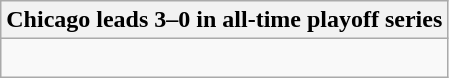<table class="wikitable collapsible collapsed">
<tr>
<th>Chicago leads 3–0 in all-time playoff series</th>
</tr>
<tr>
<td><br>

</td>
</tr>
</table>
